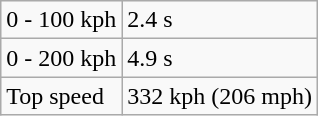<table class="wikitable">
<tr>
<td>0 - 100 kph</td>
<td>2.4 s</td>
</tr>
<tr>
<td>0 - 200 kph</td>
<td>4.9 s</td>
</tr>
<tr>
<td>Top speed</td>
<td>332 kph (206 mph)</td>
</tr>
</table>
